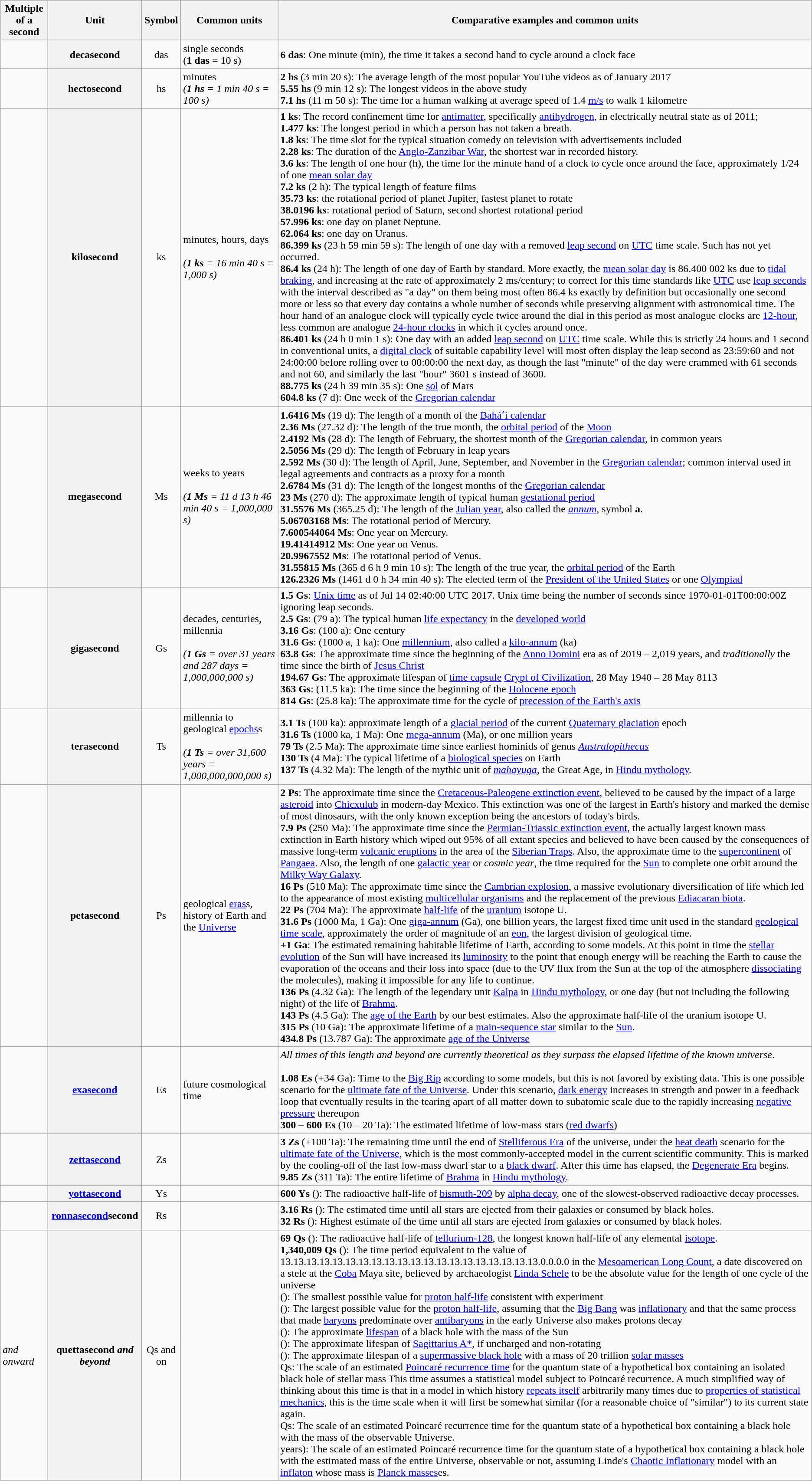<table class="wikitable plainrowheaders">
<tr>
<th scope="col">Multiple of a second</th>
<th scope="col">Unit</th>
<th scope="col">Symbol</th>
<th scope="col">Common units</th>
<th scope="col">Comparative examples and common units </th>
</tr>
<tr>
<td></td>
<th scope="row">decasecond</th>
<td style="text-align: center">das</td>
<td>single seconds<br>(<strong>1 das</strong> = 10 s)</td>
<td><strong>6 das</strong>: One minute (min), the time it takes a second hand to cycle around a clock face</td>
</tr>
<tr>
<td></td>
<th scope="row">hectosecond</th>
<td style="text-align: center">hs</td>
<td>minutes<br><em>(<strong>1 hs</strong> = 1 min 40 s = 100 s)</em></td>
<td><strong>2 hs</strong> (3 min 20 s): The average length of the most popular YouTube videos as of January 2017<br><strong>5.55 hs</strong> (9 min 12 s): The longest videos in the above study<br><strong>7.1 hs</strong> (11 m 50 s): The time for a human walking at average speed of 1.4 <a href='#'>m/s</a> to walk 1 kilometre</td>
</tr>
<tr>
<td></td>
<th scope="row">kilosecond</th>
<td style="text-align: center">ks</td>
<td>minutes, hours, days<br><br><em>(<strong>1 ks</strong> = 16 min 40 s = 1,000 s)</em></td>
<td><strong>1 ks</strong>: The record confinement time for <a href='#'>antimatter</a>, specifically <a href='#'>antihydrogen</a>, in electrically neutral state as of 2011;<br><strong>1.477 ks</strong>: The longest period in which a person has not taken a breath.<br><strong>1.8 ks</strong>: The time slot for the typical situation comedy on television with advertisements included<br><strong>2.28 ks</strong>: The duration of the <a href='#'>Anglo-Zanzibar War</a>, the shortest war in recorded history.<br><strong>3.6 ks</strong>: The length of one hour (h), the time for the minute hand of a clock to cycle once around the face, approximately 1/24 of one <a href='#'>mean solar day</a><br><strong>7.2 ks</strong> (2 h): The typical length of feature films<br><strong>35.73 ks</strong>: the rotational period of planet Jupiter, fastest planet to rotate<br><strong>38.0196 ks</strong>: rotational period of Saturn, second shortest rotational period<br><strong>57.996 ks</strong>: one day on planet Neptune.<br><strong>62.064 ks</strong>: one day on Uranus.<br><strong>86.399 ks</strong> (23 h 59 min 59 s): The length of one day with a removed <a href='#'>leap second</a> on <a href='#'>UTC</a> time scale. Such has not yet occurred.<br><strong>86.4 ks</strong> (24 h): The length of one day of Earth by standard. More exactly, the <a href='#'>mean solar day</a> is 86.400 002 ks due to <a href='#'>tidal braking</a>, and increasing at the rate of approximately 2 ms/century; to correct for this time standards like <a href='#'>UTC</a> use <a href='#'>leap seconds</a> with the interval described as "a day" on them being most often 86.4 ks exactly by definition but occasionally one second more or less so that every day contains a whole number of seconds while preserving alignment with astronomical time. The hour hand of an analogue clock will typically cycle twice around the dial in this period as most analogue clocks are <a href='#'>12-hour</a>, less common are analogue <a href='#'>24-hour clocks</a> in which it cycles around once.<br><strong>86.401 ks</strong> (24 h 0 min 1 s): One day with an added <a href='#'>leap second</a> on <a href='#'>UTC</a> time scale. While this is strictly 24 hours and 1 second in conventional units, a <a href='#'>digital clock</a> of suitable capability level will most often display the leap second as 23:59:60 and not 24:00:00 before rolling over to 00:00:00 the next day, as though the last "minute" of the day were crammed with 61 seconds and not 60, and similarly the last "hour" 3601 s instead of 3600.<br><strong>88.775 ks</strong> (24 h 39 min 35 s): One <a href='#'>sol</a> of Mars<br><strong>604.8 ks</strong> (7 d): One week of the <a href='#'>Gregorian calendar</a></td>
</tr>
<tr>
<td></td>
<th scope="row">megasecond</th>
<td style="text-align: center">Ms</td>
<td>weeks to years<br><br><em>(<strong>1 Ms</strong> = 11 d 13 h 46 min 40 s = 1,000,000 s)</em></td>
<td><strong>1.6416 Ms</strong> (19 d): The length of a month of the <a href='#'>Baháʼí calendar</a><br><strong>2.36 Ms</strong> (27.32 d): The length of the true month, the <a href='#'>orbital period</a> of the <a href='#'>Moon</a><br><strong>2.4192 Ms</strong> (28 d): The length of February, the shortest month of the <a href='#'>Gregorian calendar</a>, in common years<br><strong>2.5056 Ms</strong> (29 d): The length of February in leap years<br><strong>2.592 Ms</strong> (30 d): The length of April, June, September, and November in the <a href='#'>Gregorian calendar</a>; common interval used in legal agreements and contracts as a proxy for a month<br><strong>2.6784 Ms</strong> (31 d): The length of the longest months of the <a href='#'>Gregorian calendar</a><br><strong>23 Ms</strong> (270 d): The approximate length of typical human <a href='#'>gestational period</a><br><strong>31.5576 Ms</strong> (365.25 d): The length of the <a href='#'>Julian year</a>, also called the <em><a href='#'>annum</a></em>, symbol <strong>a</strong>.<br><strong>5.06703168 Ms</strong>: The rotational period of Mercury.<br><strong>7.600544064 Ms</strong>: One year on Mercury.<br><strong>19.41414912 Ms</strong>: One year on Venus.<br><strong>20.9967552 Ms</strong>: The rotational period of Venus.<br><strong>31.55815 Ms</strong> (365 d 6 h 9 min 10 s): The length of the true year, the <a href='#'>orbital period</a> of the Earth<br><strong>126.2326 Ms</strong> (1461 d 0 h 34 min 40 s): The elected term of the <a href='#'>President of the United States</a> or one <a href='#'>Olympiad</a></td>
</tr>
<tr>
<td></td>
<th scope="row">gigasecond</th>
<td style="text-align: center">Gs</td>
<td>decades, centuries, millennia<br><br><em>(<strong>1 Gs</strong> = over 31 years and 287 days = 1,000,000,000 s)</em></td>
<td><strong>1.5 Gs</strong>: <a href='#'>Unix time</a> as of Jul 14 02:40:00 UTC 2017. Unix time being the number of seconds since 1970-01-01T00:00:00Z ignoring leap seconds.<br><strong>2.5 Gs</strong>: (79 a): The typical human <a href='#'>life expectancy</a> in the <a href='#'>developed world</a><br><strong>3.16 Gs</strong>: (100 a): One century<br><strong>31.6 Gs</strong>: (1000 a, 1 ka): One <a href='#'>millennium</a>, also called a <a href='#'>kilo-annum</a> (ka)<br><strong>63.8 Gs</strong>: The approximate time since the beginning of the <a href='#'>Anno Domini</a> era as of 2019 – 2,019 years, and <em>traditionally</em> the time since the birth of <a href='#'>Jesus Christ</a><br><strong>194.67 Gs</strong>: The approximate lifespan of <a href='#'>time capsule</a> <a href='#'>Crypt of Civilization</a>, 28 May 1940 – 28 May 8113<br><strong>363 Gs</strong>: (11.5 ka): The time since the beginning of the <a href='#'>Holocene epoch</a><br><strong>814 Gs</strong>: (25.8 ka): The approximate time for the cycle of <a href='#'>precession of the Earth's axis</a></td>
</tr>
<tr>
<td></td>
<th scope="row">terasecond</th>
<td style="text-align: center">Ts</td>
<td>millennia to geological <a href='#'>epochs</a>s<br><br><em>(<strong>1 Ts</strong> = over 31,600 years = 1,000,000,000,000 s)</em></td>
<td><strong> 3.1 Ts</strong> (100 ka): approximate length of a <a href='#'>glacial period</a> of the current <a href='#'>Quaternary glaciation</a> epoch<br><strong>31.6 Ts</strong> (1000 ka, 1 Ma): One <a href='#'>mega-annum</a> (Ma), or one million years<br><strong>79 Ts</strong> (2.5 Ma): The approximate time since earliest hominids of genus <em><a href='#'>Australopithecus</a></em><br><strong>130 Ts</strong> (4 Ma): The typical lifetime of a <a href='#'>biological species</a> on Earth<br><strong>137 Ts</strong> (4.32 Ma): The length of the mythic unit of <em><a href='#'>mahayuga</a></em>, the Great Age, in <a href='#'>Hindu mythology</a>.</td>
</tr>
<tr>
<td></td>
<th scope="row">petasecond</th>
<td style="text-align: center">Ps</td>
<td>geological <a href='#'>eras</a>s, history of Earth and the <a href='#'>Universe</a></td>
<td><strong>2 Ps</strong>: The approximate time since the <a href='#'>Cretaceous-Paleogene extinction event</a>, believed to be caused by the impact of a large <a href='#'>asteroid</a> into <a href='#'>Chicxulub</a> in modern-day Mexico. This extinction was one of the largest in Earth's history and marked the demise of most dinosaurs, with the only known exception being the ancestors of today's birds.<br><strong>7.9 Ps</strong> (250 Ma): The approximate time since the <a href='#'>Permian-Triassic extinction event</a>, the actually largest known mass extinction in Earth history which wiped out 95% of all extant species and believed to have been caused by the consequences of massive long-term <a href='#'>volcanic eruptions</a> in the area of the <a href='#'>Siberian Traps</a>. Also, the approximate time to the <a href='#'>supercontinent</a> of <a href='#'>Pangaea</a>. Also, the length of one <a href='#'>galactic year</a> or <em>cosmic year</em>, the time required for the <a href='#'>Sun</a> to complete one orbit around the <a href='#'>Milky Way Galaxy</a>.<br><strong>16 Ps</strong> (510 Ma): The approximate time since the <a href='#'>Cambrian explosion</a>, a massive evolutionary diversification of life which led to the appearance of most existing <a href='#'>multicellular organisms</a> and the replacement of the previous <a href='#'>Ediacaran biota</a>.<br><strong>22 Ps</strong> (704 Ma): The approximate <a href='#'>half-life</a> of the <a href='#'>uranium</a> isotope U.<br><strong>31.6 Ps</strong> (1000 Ma, 1 Ga): One <a href='#'>giga-annum</a> (Ga), one billion years, the largest fixed time unit used in the standard <a href='#'>geological time scale</a>, approximately the order of magnitude of an <a href='#'>eon</a>, the largest division of geological time.<br><strong>+1 Ga</strong>: The estimated remaining habitable lifetime of Earth, according to some models. At this point in time the <a href='#'>stellar evolution</a> of the Sun will have increased its <a href='#'>luminosity</a> to the point that enough energy will be reaching the Earth to cause the evaporation of the oceans and their loss into space (due to the UV flux from the Sun at the top of the atmosphere <a href='#'>dissociating</a> the molecules), making it impossible for any life to continue.<br><strong>136 Ps</strong> (4.32 Ga): The length of the legendary unit <a href='#'>Kalpa</a> in <a href='#'>Hindu mythology</a>, or one day (but not including the following night) of the life of <a href='#'>Brahma</a>.<br><strong>143 Ps</strong> (4.5 Ga): The <a href='#'>age of the Earth</a> by our best estimates. Also the approximate half-life of the uranium isotope U.<br><strong>315 Ps</strong> (10 Ga): The approximate lifetime of a <a href='#'>main-sequence star</a> similar to the <a href='#'>Sun</a>.<br><strong>434.8 Ps</strong> (13.787 Ga): The approximate <a href='#'>age of the Universe</a></td>
</tr>
<tr>
<td></td>
<th scope="row"><a href='#'>exasecond</a></th>
<td style="text-align: center">Es</td>
<td>future cosmological time</td>
<td><em>All times of this length and beyond are currently theoretical as they surpass the elapsed lifetime of the known universe</em>.<br><br><strong>1.08 Es</strong> (+34 Ga): Time to the <a href='#'>Big Rip</a> according to some models, but this is not favored by existing data. This is one possible scenario for the <a href='#'>ultimate fate of the Universe</a>. Under this scenario, <a href='#'>dark energy</a> increases in strength and power in a feedback loop that eventually results in the tearing apart of all matter down to subatomic scale due to the rapidly increasing <a href='#'>negative pressure</a> thereupon<br><strong>300 – 600 Es</strong> (10 – 20 Ta): The estimated lifetime of low-mass stars (<a href='#'>red dwarfs</a>)</td>
</tr>
<tr>
<td></td>
<th scope="row"><a href='#'>zettasecond</a></th>
<td style="text-align: center">Zs</td>
<td></td>
<td><strong>3 Zs</strong> (+100 Ta): The remaining time until the end of <a href='#'>Stelliferous Era</a> of the universe, under the <a href='#'>heat death</a> scenario for the <a href='#'>ultimate fate of the Universe</a>, which is the most commonly-accepted model in the current scientific community. This is marked by the cooling-off of the last low-mass dwarf star to a <a href='#'>black dwarf</a>. After this time has elapsed, the <a href='#'>Degenerate Era</a> begins.<br><strong>9.85 Zs</strong> (311 Ta): The entire lifetime of <a href='#'>Brahma</a> in <a href='#'>Hindu mythology</a>.</td>
</tr>
<tr>
<td></td>
<th scope="row"><a href='#'>yottasecond</a></th>
<td style="text-align: center">Ys</td>
<td></td>
<td><strong>600 Ys</strong> (): The radioactive half-life of <a href='#'>bismuth-209</a> by <a href='#'>alpha decay</a>, one of the slowest-observed radioactive decay processes.</td>
</tr>
<tr>
<td></td>
<th scope="row"><a href='#'>ronnasecond</a>second</th>
<td style="text-align: center">Rs</td>
<td></td>
<td><strong>3.16 Rs</strong> (): The estimated time until all stars are ejected from their galaxies or consumed by black holes.<br><strong>32 Rs</strong> (): Highest estimate of the time until all stars are ejected from galaxies or consumed by black holes.</td>
</tr>
<tr>
<td> <em>and onward</em></td>
<th scope="row">quettasecond <em>and beyond</em></th>
<td style="text-align: center">Qs and on</td>
<td></td>
<td><strong>69 Qs</strong> (): The radioactive half-life of <a href='#'>tellurium-128</a>, the longest known half-life of any elemental <a href='#'>isotope</a>.<br><strong>1,340,009 Qs</strong> (): The time period equivalent to the value of 13.13.13.13.13.13.13.13.13.13.13.13.13.13.13.13.13.13.13.13.0.0.0.0 in the <a href='#'>Mesoamerican Long Count</a>, a date discovered on a stele at the <a href='#'>Coba</a> Maya site, believed by archaeologist <a href='#'>Linda Schele</a> to be the absolute value for the length of one cycle of the universe<br><strong></strong> (): The smallest possible value for <a href='#'>proton half-life</a> consistent with experiment<br><strong></strong> (): The largest possible value for the <a href='#'>proton half-life</a>, assuming that the <a href='#'>Big Bang</a> was <a href='#'>inflationary</a> and that the same process that made <a href='#'>baryons</a> predominate over <a href='#'>antibaryons</a> in the early Universe also makes protons decay<br><strong></strong> (): The approximate <a href='#'>lifespan</a> of a black hole with the mass of the Sun<br><strong></strong> (): The approximate lifespan of <a href='#'>Sagittarius A*</a>, if uncharged and non-rotating<br><strong></strong> (): The approximate lifespan of a <a href='#'>supermassive black hole</a> with a mass of 20 trillion <a href='#'>solar masses</a><br> Qs: The scale of an estimated <a href='#'>Poincaré recurrence time</a> for the quantum state of a hypothetical box containing an isolated black hole of stellar mass This time assumes a statistical model subject to Poincaré recurrence. A much simplified way of thinking about this time is that in a model in which history <a href='#'>repeats itself</a> arbitrarily many times due to <a href='#'>properties of statistical mechanics</a>, this is the time scale when it will first be somewhat similar (for a reasonable choice of "similar") to its current state again.<br>Qs: The scale of an estimated Poincaré recurrence time for the quantum state of a hypothetical box containing a black hole with the mass of the observable Universe.<br> years): The scale of an estimated Poincaré recurrence time for the quantum state of a hypothetical box containing a black hole with the estimated mass of the entire Universe, observable or not, assuming Linde's <a href='#'>Chaotic Inflationary</a> model with an <a href='#'>inflaton</a> whose mass is  <a href='#'>Planck masses</a>es.</td>
</tr>
</table>
